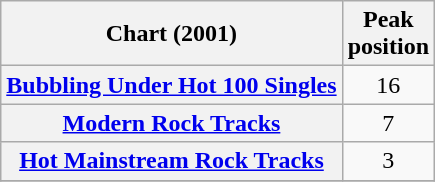<table class="wikitable sortable plainrowheaders" style="text-align:center;" border="1">
<tr>
<th scope="col">Chart (2001)</th>
<th scope="col">Peak<br>position</th>
</tr>
<tr>
<th scope="row"><a href='#'>Bubbling Under Hot 100 Singles</a></th>
<td style="text-align:center;">16</td>
</tr>
<tr>
<th scope="row"><a href='#'>Modern Rock Tracks</a></th>
<td align="center">7</td>
</tr>
<tr>
<th scope="row"><a href='#'>Hot Mainstream Rock Tracks</a></th>
<td align="center">3</td>
</tr>
<tr>
</tr>
</table>
